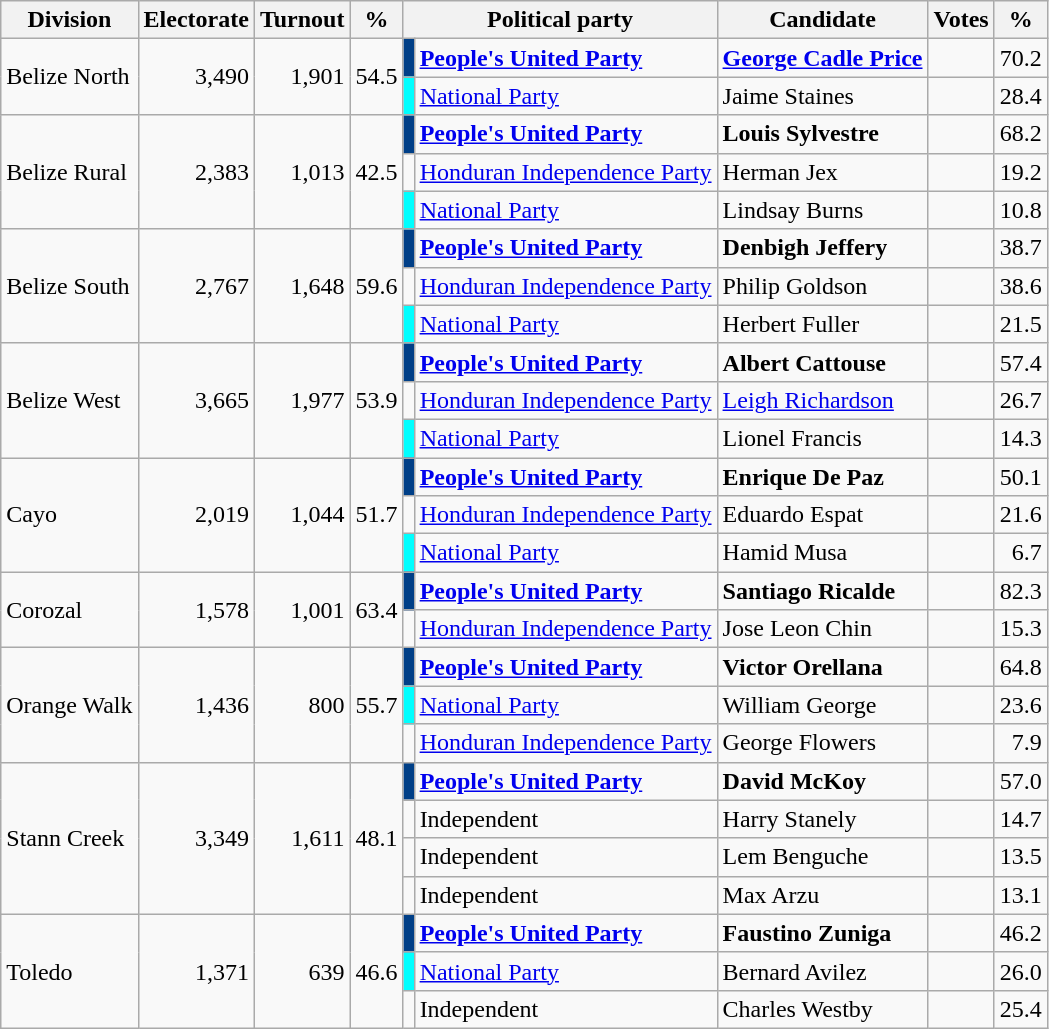<table class="wikitable">
<tr>
<th>Division</th>
<th>Electorate</th>
<th>Turnout</th>
<th>%</th>
<th colspan="2">Political party</th>
<th>Candidate</th>
<th>Votes</th>
<th>%</th>
</tr>
<tr>
<td rowspan="2">Belize North</td>
<td rowspan="2" align=right>3,490</td>
<td rowspan="2" align=right>1,901</td>
<td rowspan="2" align=right>54.5</td>
<td bgcolor="#003F87"></td>
<td><strong><a href='#'>People's United Party</a></strong></td>
<td><strong><a href='#'>George Cadle Price</a></strong></td>
<td></td>
<td align=right>70.2</td>
</tr>
<tr>
<td bgcolor=aqua></td>
<td><a href='#'>National Party</a></td>
<td>Jaime Staines</td>
<td></td>
<td>28.4</td>
</tr>
<tr>
<td rowspan="3">Belize Rural</td>
<td rowspan="3" align=right>2,383</td>
<td rowspan="3" align=right>1,013</td>
<td rowspan="3" align=right>42.5</td>
<td bgcolor="#003F87"></td>
<td><strong><a href='#'>People's United Party</a></strong></td>
<td><strong>Louis Sylvestre</strong></td>
<td></td>
<td align=right>68.2</td>
</tr>
<tr>
<td bgcolor=></td>
<td><a href='#'>Honduran Independence Party</a></td>
<td>Herman Jex</td>
<td></td>
<td align=right>19.2</td>
</tr>
<tr>
<td bgcolor="aqua"></td>
<td><a href='#'>National Party</a></td>
<td>Lindsay Burns</td>
<td></td>
<td align=right>10.8</td>
</tr>
<tr>
<td rowspan="3">Belize South</td>
<td rowspan="3" align=right>2,767</td>
<td rowspan="3" align=right>1,648</td>
<td rowspan="3" align=right>59.6</td>
<td bgcolor="#003F87"></td>
<td><strong><a href='#'>People's United Party</a></strong></td>
<td><strong>Denbigh Jeffery</strong></td>
<td></td>
<td align=right>38.7</td>
</tr>
<tr>
<td bgcolor=></td>
<td><a href='#'>Honduran Independence Party</a></td>
<td>Philip Goldson</td>
<td></td>
<td>38.6</td>
</tr>
<tr>
<td bgcolor="aqua"></td>
<td><a href='#'>National Party</a></td>
<td>Herbert Fuller</td>
<td></td>
<td align=right>21.5</td>
</tr>
<tr>
<td rowspan="3">Belize West</td>
<td rowspan="3" align=right>3,665</td>
<td rowspan="3" align=right>1,977</td>
<td rowspan="3" align=right>53.9</td>
<td bgcolor="#003F87"></td>
<td><strong><a href='#'>People's United Party</a></strong></td>
<td><strong>Albert Cattouse</strong></td>
<td></td>
<td align=right>57.4</td>
</tr>
<tr>
<td bgcolor=></td>
<td><a href='#'>Honduran Independence Party</a></td>
<td><a href='#'>Leigh Richardson</a></td>
<td></td>
<td align=right>26.7</td>
</tr>
<tr>
<td bgcolor="aqua"></td>
<td><a href='#'>National Party</a></td>
<td>Lionel Francis</td>
<td></td>
<td>14.3</td>
</tr>
<tr>
<td rowspan="3">Cayo</td>
<td rowspan="3" align=right>2,019</td>
<td rowspan="3" align=right>1,044</td>
<td rowspan="3" align=right>51.7</td>
<td bgcolor="#003F87"></td>
<td><strong><a href='#'>People's United Party</a></strong></td>
<td><strong>Enrique De Paz</strong></td>
<td></td>
<td align=right>50.1</td>
</tr>
<tr>
<td bgcolor=></td>
<td><a href='#'>Honduran Independence Party</a></td>
<td>Eduardo Espat</td>
<td></td>
<td align=right>21.6</td>
</tr>
<tr>
<td bgcolor=aqua></td>
<td><a href='#'>National Party</a></td>
<td>Hamid Musa</td>
<td></td>
<td align=right>6.7</td>
</tr>
<tr>
<td rowspan="2">Corozal</td>
<td rowspan="2" align=right>1,578</td>
<td rowspan="2" align=right>1,001</td>
<td rowspan="2" align=right>63.4</td>
<td bgcolor="#003F87"></td>
<td><strong><a href='#'>People's United Party</a></strong></td>
<td><strong>Santiago Ricalde</strong></td>
<td></td>
<td align=right>82.3</td>
</tr>
<tr>
<td bgcolor=></td>
<td><a href='#'>Honduran Independence Party</a></td>
<td>Jose Leon Chin</td>
<td></td>
<td align=right>15.3</td>
</tr>
<tr>
<td rowspan="3">Orange Walk</td>
<td rowspan="3" align=right>1,436</td>
<td rowspan="3" align=right>800</td>
<td rowspan="3" align=right>55.7</td>
<td bgcolor="#003F87"></td>
<td><strong><a href='#'>People's United Party</a></strong></td>
<td><strong>Victor Orellana</strong></td>
<td></td>
<td align=right>64.8</td>
</tr>
<tr>
<td bgcolor="aqua"></td>
<td><a href='#'>National Party</a></td>
<td>William George</td>
<td></td>
<td align=right>23.6</td>
</tr>
<tr>
<td bgcolor=></td>
<td><a href='#'>Honduran Independence Party</a></td>
<td>George Flowers</td>
<td></td>
<td align=right>7.9</td>
</tr>
<tr>
<td rowspan="4">Stann Creek</td>
<td rowspan="4" align=right>3,349</td>
<td rowspan="4" align=right>1,611</td>
<td rowspan="4" align=right>48.1</td>
<td bgcolor="#003F87"></td>
<td><strong><a href='#'>People's United Party</a></strong></td>
<td><strong>David McKoy</strong></td>
<td></td>
<td align=right>57.0</td>
</tr>
<tr>
<td bgcolor=></td>
<td>Independent</td>
<td>Harry Stanely</td>
<td></td>
<td align=right>14.7</td>
</tr>
<tr>
<td bgcolor=></td>
<td>Independent</td>
<td>Lem Benguche</td>
<td></td>
<td align=right>13.5</td>
</tr>
<tr>
<td bgcolor=></td>
<td>Independent</td>
<td>Max Arzu</td>
<td></td>
<td align=right>13.1</td>
</tr>
<tr>
<td rowspan="3">Toledo</td>
<td rowspan="3" align=right>1,371</td>
<td rowspan="3" align=right>639</td>
<td rowspan="3" align=right>46.6</td>
<td bgcolor="#003F87"></td>
<td><strong><a href='#'>People's United Party</a></strong></td>
<td><strong>Faustino Zuniga</strong></td>
<td></td>
<td align=right>46.2</td>
</tr>
<tr>
<td bgcolor="aqua"></td>
<td><a href='#'>National Party</a></td>
<td>Bernard Avilez</td>
<td></td>
<td align=right>26.0</td>
</tr>
<tr>
<td bgcolor=></td>
<td>Independent</td>
<td>Charles Westby</td>
<td></td>
<td align=right>25.4</td>
</tr>
</table>
